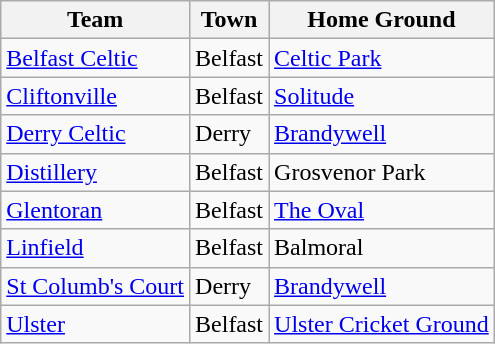<table class="wikitable sortable">
<tr>
<th>Team</th>
<th>Town</th>
<th>Home Ground</th>
</tr>
<tr>
<td><a href='#'>Belfast Celtic</a></td>
<td>Belfast</td>
<td><a href='#'>Celtic Park</a></td>
</tr>
<tr>
<td><a href='#'>Cliftonville</a></td>
<td>Belfast</td>
<td><a href='#'>Solitude</a></td>
</tr>
<tr>
<td><a href='#'>Derry Celtic</a></td>
<td>Derry</td>
<td><a href='#'>Brandywell</a></td>
</tr>
<tr>
<td><a href='#'>Distillery</a></td>
<td>Belfast</td>
<td>Grosvenor Park</td>
</tr>
<tr>
<td><a href='#'>Glentoran</a></td>
<td>Belfast</td>
<td><a href='#'>The Oval</a></td>
</tr>
<tr>
<td><a href='#'>Linfield</a></td>
<td>Belfast</td>
<td>Balmoral</td>
</tr>
<tr>
<td><a href='#'>St Columb's Court</a></td>
<td>Derry</td>
<td><a href='#'>Brandywell</a></td>
</tr>
<tr>
<td><a href='#'>Ulster</a></td>
<td>Belfast</td>
<td><a href='#'>Ulster Cricket Ground</a></td>
</tr>
</table>
